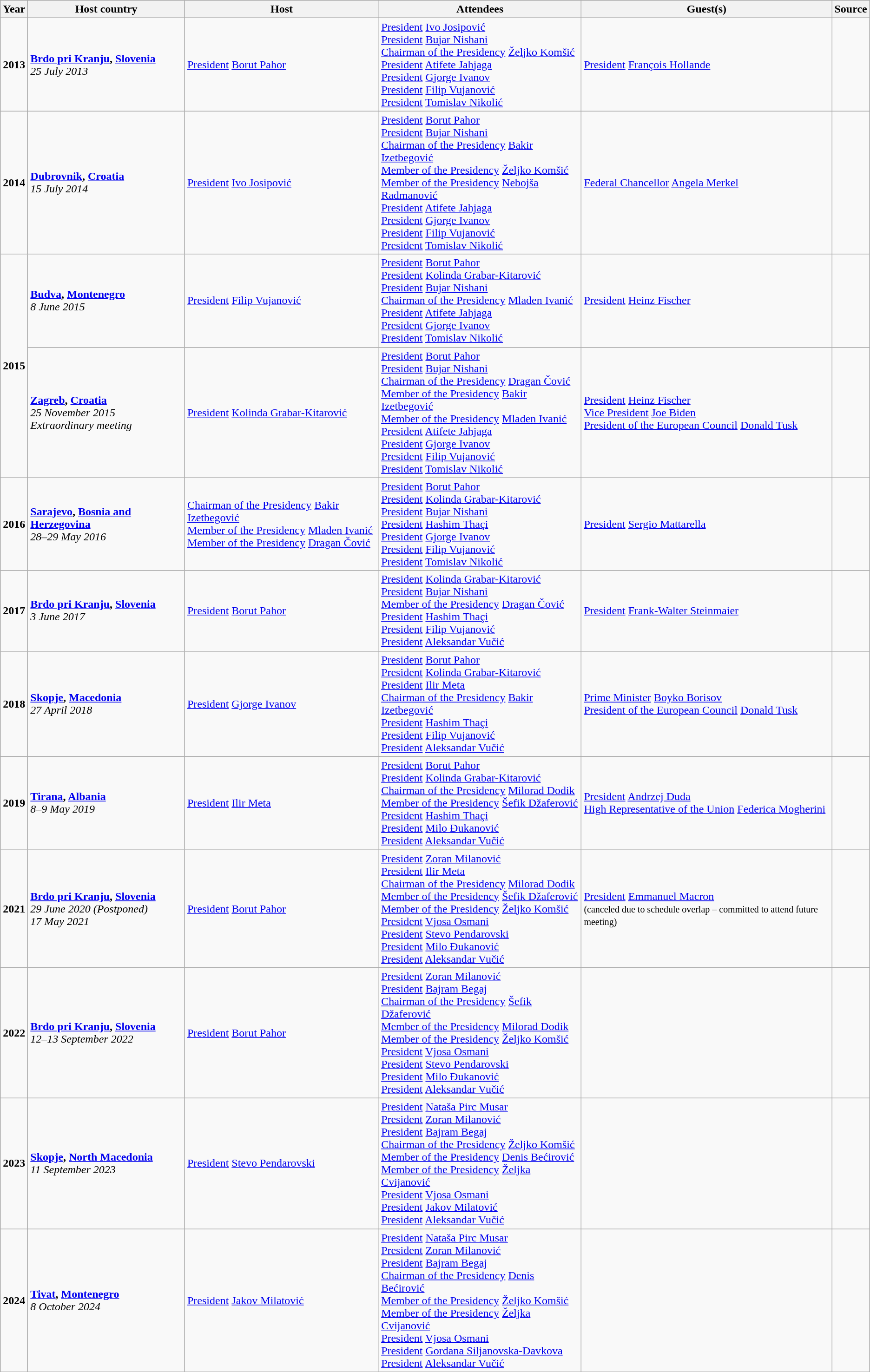<table class="wikitable">
<tr>
<th>Year</th>
<th>Host country</th>
<th>Host</th>
<th>Attendees</th>
<th>Guest(s)</th>
<th>Source</th>
</tr>
<tr>
<td><strong>2013</strong></td>
<td><strong> <a href='#'>Brdo pri Kranju</a>, <a href='#'>Slovenia</a></strong><br><em>25 July 2013</em></td>
<td> <a href='#'>President</a> <a href='#'>Borut Pahor</a></td>
<td> <a href='#'>President</a> <a href='#'>Ivo Josipović</a><br> <a href='#'>President</a> <a href='#'>Bujar Nishani</a><br> <a href='#'>Chairman of the Presidency</a> <a href='#'>Željko Komšić</a><br> <a href='#'>President</a> <a href='#'>Atifete Jahjaga</a><br> <a href='#'>President</a> <a href='#'>Gjorge Ivanov</a><br> <a href='#'>President</a> <a href='#'>Filip Vujanović</a><br> <a href='#'>President</a> <a href='#'>Tomislav Nikolić</a></td>
<td> <a href='#'>President</a> <a href='#'>François Hollande</a></td>
<td></td>
</tr>
<tr>
<td><strong>2014</strong></td>
<td> <strong><a href='#'>Dubrovnik</a>, <a href='#'>Croatia</a></strong><br><em>15 July 2014</em></td>
<td> <a href='#'>President</a> <a href='#'>Ivo Josipović</a></td>
<td> <a href='#'>President</a> <a href='#'>Borut Pahor</a><br> <a href='#'>President</a> <a href='#'>Bujar Nishani</a><br> <a href='#'>Chairman of the Presidency</a> <a href='#'>Bakir Izetbegović</a><br> <a href='#'>Member of the Presidency</a> <a href='#'>Željko Komšić</a><br> <a href='#'>Member of the Presidency</a> <a href='#'>Nebojša Radmanović</a><br> <a href='#'>President</a> <a href='#'>Atifete Jahjaga</a><br> <a href='#'>President</a> <a href='#'>Gjorge Ivanov</a><br> <a href='#'>President</a> <a href='#'>Filip Vujanović</a><br> <a href='#'>President</a> <a href='#'>Tomislav Nikolić</a></td>
<td> <a href='#'>Federal Chancellor</a> <a href='#'>Angela Merkel</a></td>
<td></td>
</tr>
<tr>
<td rowspan="2"><strong>2015</strong></td>
<td><strong></strong> <strong><a href='#'>Budva</a>, <a href='#'>Montenegro</a></strong><br><em>8 June 2015</em></td>
<td> <a href='#'>President</a> <a href='#'>Filip Vujanović</a></td>
<td> <a href='#'>President</a> <a href='#'>Borut Pahor</a><br> <a href='#'>President</a> <a href='#'>Kolinda Grabar-Kitarović</a><br> <a href='#'>President</a> <a href='#'>Bujar Nishani</a><br> <a href='#'>Chairman of the Presidency</a> <a href='#'>Mladen Ivanić</a><br> <a href='#'>President</a> <a href='#'>Atifete Jahjaga</a><br> <a href='#'>President</a> <a href='#'>Gjorge Ivanov</a><br> <a href='#'>President</a> <a href='#'>Tomislav Nikolić</a></td>
<td> <a href='#'>President</a> <a href='#'>Heinz Fischer</a></td>
<td></td>
</tr>
<tr>
<td><strong> <a href='#'>Zagreb</a>, <a href='#'>Croatia</a></strong><br><em>25 November 2015</em><br><em>Extraordinary meeting</em></td>
<td> <a href='#'>President</a> <a href='#'>Kolinda Grabar-Kitarović</a></td>
<td> <a href='#'>President</a> <a href='#'>Borut Pahor</a><br> <a href='#'>President</a> <a href='#'>Bujar Nishani</a><br> <a href='#'>Chairman of the Presidency</a> <a href='#'>Dragan Čović</a><br> <a href='#'>Member of the Presidency</a> <a href='#'>Bakir Izetbegović</a><br> <a href='#'>Member of the Presidency</a> <a href='#'>Mladen Ivanić</a><br> <a href='#'>President</a> <a href='#'>Atifete Jahjaga</a><br> <a href='#'>President</a> <a href='#'>Gjorge Ivanov</a><br> <a href='#'>President</a> <a href='#'>Filip Vujanović</a><br> <a href='#'>President</a> <a href='#'>Tomislav Nikolić</a></td>
<td> <a href='#'>President</a> <a href='#'>Heinz Fischer</a><br> <a href='#'>Vice President</a> <a href='#'>Joe Biden</a><br> <a href='#'>President of the European Council</a> <a href='#'>Donald Tusk</a></td>
<td></td>
</tr>
<tr>
<td><strong>2016</strong></td>
<td><strong> <a href='#'>Sarajevo</a>, <a href='#'>Bosnia and Herzegovina</a></strong><br><em>28–29 May 2016</em></td>
<td> <a href='#'>Chairman of the Presidency</a> <a href='#'>Bakir Izetbegović</a><br> <a href='#'>Member of the Presidency</a> <a href='#'>Mladen Ivanić</a><br> <a href='#'>Member of the Presidency</a> <a href='#'>Dragan Čović</a></td>
<td> <a href='#'>President</a> <a href='#'>Borut Pahor</a><br> <a href='#'>President</a> <a href='#'>Kolinda Grabar-Kitarović</a><br> <a href='#'>President</a> <a href='#'>Bujar Nishani</a><br> <a href='#'>President</a> <a href='#'>Hashim Thaçi</a><br> <a href='#'>President</a> <a href='#'>Gjorge Ivanov</a><br> <a href='#'>President</a> <a href='#'>Filip Vujanović</a><br> <a href='#'>President</a> <a href='#'>Tomislav Nikolić</a></td>
<td> <a href='#'>President</a> <a href='#'>Sergio Mattarella</a></td>
<td></td>
</tr>
<tr>
<td><strong>2017</strong></td>
<td><strong> <a href='#'>Brdo pri Kranju</a>, <a href='#'>Slovenia</a></strong><br><em>3 June 2017</em></td>
<td> <a href='#'>President</a> <a href='#'>Borut Pahor</a></td>
<td> <a href='#'>President</a> <a href='#'>Kolinda Grabar-Kitarović</a><br> <a href='#'>President</a> <a href='#'>Bujar Nishani</a><br> <a href='#'>Member of the Presidency</a> <a href='#'>Dragan Čović</a><br> <a href='#'>President</a> <a href='#'>Hashim Thaçi</a><br> <a href='#'>President</a> <a href='#'>Filip Vujanović</a><br> <a href='#'>President</a> <a href='#'>Aleksandar Vučić</a></td>
<td> <a href='#'>President</a> <a href='#'>Frank-Walter Steinmaier</a></td>
<td></td>
</tr>
<tr>
<td><strong>2018</strong></td>
<td><strong> <a href='#'>Skopje</a>, <a href='#'>Macedonia</a></strong><br><em>27 April 2018</em></td>
<td> <a href='#'>President</a> <a href='#'>Gjorge Ivanov</a></td>
<td> <a href='#'>President</a> <a href='#'>Borut Pahor</a><br> <a href='#'>President</a> <a href='#'>Kolinda Grabar-Kitarović</a><br> <a href='#'>President</a> <a href='#'>Ilir Meta</a><br> <a href='#'>Chairman of the Presidency</a> <a href='#'>Bakir Izetbegović</a><br> <a href='#'>President</a> <a href='#'>Hashim Thaçi</a><br> <a href='#'>President</a> <a href='#'>Filip Vujanović</a><br> <a href='#'>President</a> <a href='#'>Aleksandar Vučić</a></td>
<td> <a href='#'>Prime Minister</a> <a href='#'>Boyko Borisov</a><br> <a href='#'>President of the European Council</a> <a href='#'>Donald Tusk</a></td>
<td></td>
</tr>
<tr>
<td><strong>2019</strong></td>
<td><strong> <a href='#'>Tirana</a>, <a href='#'>Albania</a></strong><br><em>8–9 May 2019</em></td>
<td> <a href='#'>President</a> <a href='#'>Ilir Meta</a></td>
<td> <a href='#'>President</a> <a href='#'>Borut Pahor</a><br> <a href='#'>President</a> <a href='#'>Kolinda Grabar-Kitarović</a><br> <a href='#'>Chairman of the Presidency</a> <a href='#'>Milorad Dodik</a><br> <a href='#'>Member of the Presidency</a> <a href='#'>Šefik Džaferović</a><br> <a href='#'>President</a> <a href='#'>Hashim Thaçi</a><br> <a href='#'>President</a> <a href='#'>Milo Đukanović</a><br> <a href='#'>President</a> <a href='#'>Aleksandar Vučić</a></td>
<td> <a href='#'>President</a> <a href='#'>Andrzej Duda</a><br> <a href='#'>High Representative of the Union</a> <a href='#'>Federica Mogherini</a></td>
<td></td>
</tr>
<tr>
<td><strong>2021</strong></td>
<td><strong><em></em></strong> <strong><a href='#'>Brdo pri Kranju</a>, <a href='#'>Slovenia</a></strong><br><em>29 June 2020 (Postponed)</em> <br> <em>17 May 2021</em></td>
<td> <a href='#'>President</a> <a href='#'>Borut Pahor</a></td>
<td> <a href='#'>President</a> <a href='#'>Zoran Milanović</a><br> <a href='#'>President</a> <a href='#'>Ilir Meta</a><br> <a href='#'>Chairman of the Presidency</a> <a href='#'>Milorad Dodik</a><br> <a href='#'>Member of the Presidency</a> <a href='#'>Šefik Džaferović</a><br> <a href='#'>Member of the Presidency</a> <a href='#'>Željko Komšić</a><br> <a href='#'>President</a> <a href='#'>Vjosa Osmani</a><br> <a href='#'>President</a> <a href='#'>Stevo Pendarovski</a><br> <a href='#'>President</a> <a href='#'>Milo Đukanović</a><br> <a href='#'>President</a> <a href='#'>Aleksandar Vučić</a></td>
<td> <a href='#'>President</a> <a href='#'>Emmanuel Macron</a><br><small>(canceled due to schedule overlap – committed to attend future meeting)</small></td>
<td></td>
</tr>
<tr>
<td><strong>2022</strong></td>
<td><strong><em></em></strong> <strong><a href='#'>Brdo pri Kranju</a>, <a href='#'>Slovenia</a></strong><br><em>12–13 September 2022</em></td>
<td> <a href='#'>President</a> <a href='#'>Borut Pahor</a></td>
<td> <a href='#'>President</a> <a href='#'>Zoran Milanović</a><br> <a href='#'>President</a> <a href='#'>Bajram Begaj</a><br> <a href='#'>Chairman of the Presidency</a> <a href='#'>Šefik Džaferović</a><br> <a href='#'>Member of the Presidency</a> <a href='#'>Milorad Dodik</a><br> <a href='#'>Member of the Presidency</a> <a href='#'>Željko Komšić</a><br> <a href='#'>President</a> <a href='#'>Vjosa Osmani</a><br> <a href='#'>President</a> <a href='#'>Stevo Pendarovski</a><br> <a href='#'>President</a> <a href='#'>Milo Đukanović</a><br> <a href='#'>President</a> <a href='#'>Aleksandar Vučić</a></td>
<td></td>
<td></td>
</tr>
<tr>
<td><strong>2023</strong></td>
<td><strong> <a href='#'>Skopje</a>, <a href='#'>North Macedonia</a></strong><br><em>11 September 2023</em></td>
<td> <a href='#'>President</a> <a href='#'>Stevo Pendarovski</a></td>
<td> <a href='#'>President</a> <a href='#'>Nataša Pirc Musar</a><br> <a href='#'>President</a> <a href='#'>Zoran Milanović</a><br> <a href='#'>President</a> <a href='#'>Bajram Begaj</a><br> <a href='#'>Chairman of the Presidency</a> <a href='#'>Željko Komšić</a><br> <a href='#'>Member of the Presidency</a> <a href='#'>Denis Bećirović</a><br> <a href='#'>Member of the Presidency</a> <a href='#'>Željka Cvijanović</a><br> <a href='#'>President</a> <a href='#'>Vjosa Osmani</a><br> <a href='#'>President</a> <a href='#'>Jakov Milatović</a><br> <a href='#'>President</a> <a href='#'>Aleksandar Vučić</a></td>
<td></td>
<td></td>
</tr>
<tr>
<td><strong>2024</strong></td>
<td><strong> <a href='#'>Tivat</a>, <a href='#'>Montenegro</a></strong><br><em>8 October 2024</em></td>
<td> <a href='#'>President</a> <a href='#'>Jakov Milatović</a></td>
<td> <a href='#'>President</a> <a href='#'>Nataša Pirc Musar</a><br> <a href='#'>President</a> <a href='#'>Zoran Milanović</a><br> <a href='#'>President</a> <a href='#'>Bajram Begaj</a><br> <a href='#'>Chairman of the Presidency</a> <a href='#'>Denis Bećirović</a><br> <a href='#'>Member of the Presidency</a> <a href='#'>Željko Komšić</a><br> <a href='#'>Member of the Presidency</a> <a href='#'>Željka Cvijanović</a><br> <a href='#'>President</a> <a href='#'>Vjosa Osmani</a><br> <a href='#'>President</a> <a href='#'>Gordana Siljanovska-Davkova</a><br> <a href='#'>President</a> <a href='#'>Aleksandar Vučić</a></td>
<td></td>
<td></td>
</tr>
</table>
